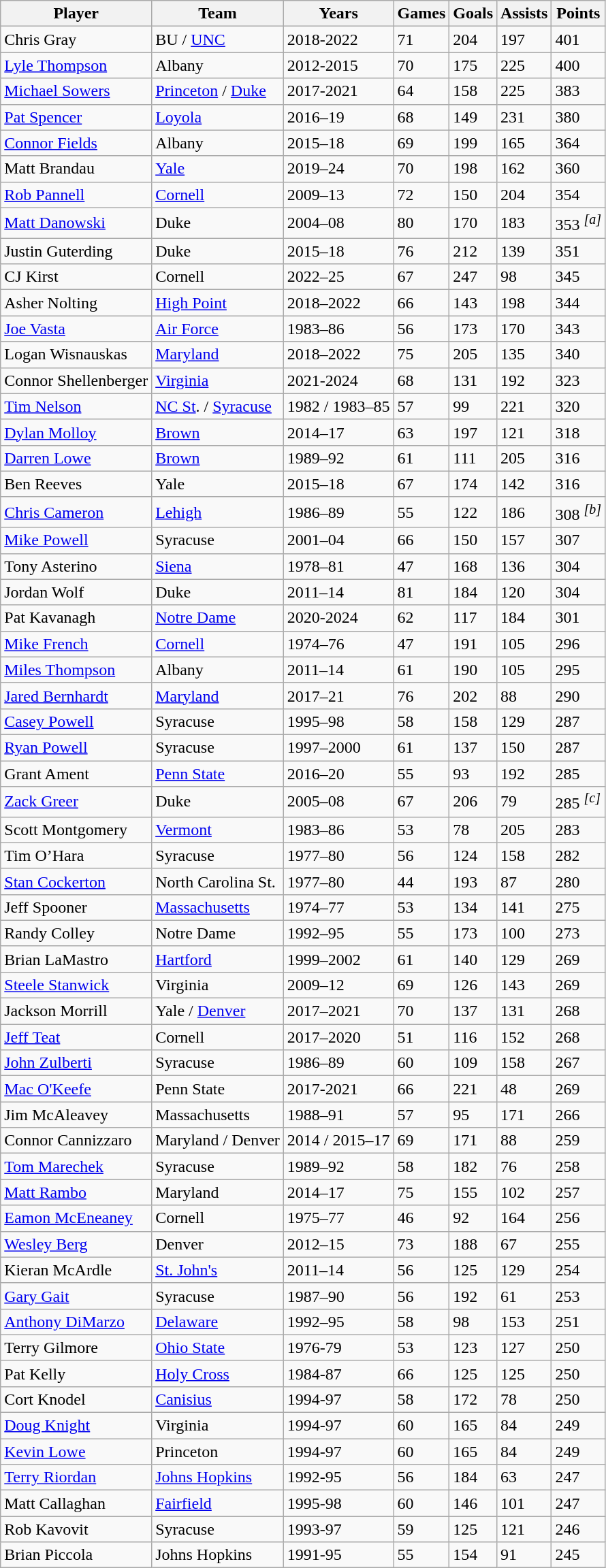<table class="wikitable sortable">
<tr>
<th>Player</th>
<th>Team</th>
<th>Years</th>
<th>Games</th>
<th>Goals</th>
<th>Assists</th>
<th>Points</th>
</tr>
<tr>
<td>Chris Gray</td>
<td>BU / <a href='#'>UNC</a></td>
<td>2018-2022</td>
<td>71</td>
<td>204</td>
<td>197</td>
<td>401</td>
</tr>
<tr>
<td><a href='#'>Lyle Thompson</a></td>
<td>Albany</td>
<td>2012-2015</td>
<td>70</td>
<td>175</td>
<td>225</td>
<td>400</td>
</tr>
<tr>
<td><a href='#'>Michael Sowers</a></td>
<td><a href='#'>Princeton</a> / <a href='#'>Duke</a></td>
<td>2017-2021</td>
<td>64</td>
<td>158</td>
<td>225</td>
<td>383</td>
</tr>
<tr>
<td><a href='#'>Pat Spencer</a></td>
<td><a href='#'>Loyola</a></td>
<td>2016–19</td>
<td>68</td>
<td>149</td>
<td>231</td>
<td>380</td>
</tr>
<tr>
<td><a href='#'>Connor Fields</a></td>
<td>Albany</td>
<td>2015–18</td>
<td>69</td>
<td>199</td>
<td>165</td>
<td>364</td>
</tr>
<tr>
<td>Matt Brandau</td>
<td><a href='#'>Yale</a></td>
<td>2019–24</td>
<td>70</td>
<td>198</td>
<td>162</td>
<td>360</td>
</tr>
<tr>
<td><a href='#'>Rob Pannell</a></td>
<td><a href='#'>Cornell</a></td>
<td>2009–13</td>
<td>72</td>
<td>150</td>
<td>204</td>
<td>354</td>
</tr>
<tr>
<td><a href='#'>Matt Danowski</a></td>
<td>Duke</td>
<td>2004–08</td>
<td>80</td>
<td>170</td>
<td>183</td>
<td>353 <sup><em>[a]</em></sup></td>
</tr>
<tr>
<td>Justin Guterding</td>
<td>Duke</td>
<td>2015–18</td>
<td>76</td>
<td>212</td>
<td>139</td>
<td>351</td>
</tr>
<tr>
<td>CJ Kirst</td>
<td>Cornell</td>
<td>2022–25</td>
<td>67</td>
<td>247</td>
<td>98</td>
<td>345</td>
</tr>
<tr>
<td>Asher Nolting</td>
<td><a href='#'>High Point</a></td>
<td>2018–2022</td>
<td>66</td>
<td>143</td>
<td>198</td>
<td>344</td>
</tr>
<tr>
<td><a href='#'>Joe Vasta</a></td>
<td><a href='#'>Air Force</a></td>
<td>1983–86</td>
<td>56</td>
<td>173</td>
<td>170</td>
<td>343</td>
</tr>
<tr>
<td>Logan Wisnauskas</td>
<td><a href='#'>Maryland</a></td>
<td>2018–2022</td>
<td>75</td>
<td>205</td>
<td>135</td>
<td>340</td>
</tr>
<tr>
<td>Connor Shellenberger</td>
<td><a href='#'>Virginia</a></td>
<td>2021-2024</td>
<td>68</td>
<td>131</td>
<td>192</td>
<td>323</td>
</tr>
<tr>
<td><a href='#'>Tim Nelson</a></td>
<td><a href='#'>NC St</a>. / <a href='#'>Syracuse</a></td>
<td>1982 / 1983–85</td>
<td>57</td>
<td>99</td>
<td>221</td>
<td>320</td>
</tr>
<tr>
<td><a href='#'>Dylan Molloy</a></td>
<td><a href='#'>Brown</a></td>
<td>2014–17</td>
<td>63</td>
<td>197</td>
<td>121</td>
<td>318</td>
</tr>
<tr>
<td><a href='#'>Darren Lowe</a></td>
<td><a href='#'>Brown</a></td>
<td>1989–92</td>
<td>61</td>
<td>111</td>
<td>205</td>
<td>316</td>
</tr>
<tr>
<td>Ben Reeves</td>
<td>Yale</td>
<td>2015–18</td>
<td>67</td>
<td>174</td>
<td>142</td>
<td>316</td>
</tr>
<tr>
<td><a href='#'>Chris Cameron</a></td>
<td><a href='#'>Lehigh</a></td>
<td>1986–89</td>
<td>55</td>
<td>122</td>
<td>186</td>
<td>308 <sup><em>[b]</em></sup></td>
</tr>
<tr>
<td><a href='#'>Mike Powell</a></td>
<td>Syracuse</td>
<td>2001–04</td>
<td>66</td>
<td>150</td>
<td>157</td>
<td>307</td>
</tr>
<tr>
<td>Tony Asterino</td>
<td><a href='#'>Siena</a></td>
<td>1978–81</td>
<td>47</td>
<td>168</td>
<td>136</td>
<td>304</td>
</tr>
<tr>
<td>Jordan Wolf</td>
<td>Duke</td>
<td>2011–14</td>
<td>81</td>
<td>184</td>
<td>120</td>
<td>304</td>
</tr>
<tr>
<td>Pat Kavanagh</td>
<td><a href='#'>Notre Dame</a></td>
<td>2020-2024</td>
<td>62</td>
<td>117</td>
<td>184</td>
<td>301</td>
</tr>
<tr>
<td><a href='#'>Mike French</a></td>
<td><a href='#'>Cornell</a></td>
<td>1974–76</td>
<td>47</td>
<td>191</td>
<td>105</td>
<td>296</td>
</tr>
<tr>
<td><a href='#'>Miles Thompson</a></td>
<td>Albany</td>
<td>2011–14</td>
<td>61</td>
<td>190</td>
<td>105</td>
<td>295</td>
</tr>
<tr>
<td><a href='#'>Jared Bernhardt</a></td>
<td><a href='#'>Maryland</a></td>
<td>2017–21</td>
<td>76</td>
<td>202</td>
<td>88</td>
<td>290</td>
</tr>
<tr>
<td><a href='#'>Casey Powell</a></td>
<td>Syracuse</td>
<td>1995–98</td>
<td>58</td>
<td>158</td>
<td>129</td>
<td>287</td>
</tr>
<tr>
<td><a href='#'>Ryan Powell</a></td>
<td>Syracuse</td>
<td>1997–2000</td>
<td>61</td>
<td>137</td>
<td>150</td>
<td>287</td>
</tr>
<tr>
<td>Grant Ament</td>
<td><a href='#'>Penn State</a></td>
<td>2016–20</td>
<td>55</td>
<td>93</td>
<td>192</td>
<td>285</td>
</tr>
<tr>
<td><a href='#'>Zack Greer</a></td>
<td>Duke</td>
<td>2005–08</td>
<td>67</td>
<td>206</td>
<td>79</td>
<td>285 <sup><em>[c]</em></sup></td>
</tr>
<tr>
<td>Scott Montgomery</td>
<td><a href='#'>Vermont</a></td>
<td>1983–86</td>
<td>53</td>
<td>78</td>
<td>205</td>
<td>283</td>
</tr>
<tr>
<td>Tim O’Hara</td>
<td>Syracuse</td>
<td>1977–80</td>
<td>56</td>
<td>124</td>
<td>158</td>
<td>282</td>
</tr>
<tr>
<td><a href='#'>Stan Cockerton</a></td>
<td>North Carolina St.</td>
<td>1977–80</td>
<td>44</td>
<td>193</td>
<td>87</td>
<td>280</td>
</tr>
<tr>
<td>Jeff Spooner</td>
<td><a href='#'>Massachusetts</a></td>
<td>1974–77</td>
<td>53</td>
<td>134</td>
<td>141</td>
<td>275</td>
</tr>
<tr>
<td>Randy Colley</td>
<td>Notre Dame</td>
<td>1992–95</td>
<td>55</td>
<td>173</td>
<td>100</td>
<td>273</td>
</tr>
<tr>
<td>Brian LaMastro</td>
<td><a href='#'>Hartford</a></td>
<td>1999–2002</td>
<td>61</td>
<td>140</td>
<td>129</td>
<td>269</td>
</tr>
<tr>
<td><a href='#'>Steele Stanwick</a></td>
<td>Virginia</td>
<td>2009–12</td>
<td>69</td>
<td>126</td>
<td>143</td>
<td>269</td>
</tr>
<tr>
<td>Jackson Morrill</td>
<td>Yale / <a href='#'>Denver</a></td>
<td>2017–2021</td>
<td>70</td>
<td>137</td>
<td>131</td>
<td>268</td>
</tr>
<tr>
<td><a href='#'>Jeff Teat</a></td>
<td>Cornell</td>
<td>2017–2020</td>
<td>51</td>
<td>116</td>
<td>152</td>
<td>268</td>
</tr>
<tr>
<td><a href='#'>John Zulberti</a></td>
<td>Syracuse</td>
<td>1986–89</td>
<td>60</td>
<td>109</td>
<td>158</td>
<td>267</td>
</tr>
<tr>
<td><a href='#'>Mac O'Keefe</a></td>
<td>Penn State</td>
<td>2017-2021</td>
<td>66</td>
<td>221</td>
<td>48</td>
<td>269</td>
</tr>
<tr>
<td>Jim McAleavey</td>
<td>Massachusetts</td>
<td>1988–91</td>
<td>57</td>
<td>95</td>
<td>171</td>
<td>266</td>
</tr>
<tr>
<td>Connor Cannizzaro</td>
<td>Maryland / Denver</td>
<td>2014 / 2015–17</td>
<td>69</td>
<td>171</td>
<td>88</td>
<td>259</td>
</tr>
<tr>
<td><a href='#'>Tom Marechek</a></td>
<td>Syracuse</td>
<td>1989–92</td>
<td>58</td>
<td>182</td>
<td>76</td>
<td>258</td>
</tr>
<tr>
<td><a href='#'>Matt Rambo</a></td>
<td>Maryland</td>
<td>2014–17</td>
<td>75</td>
<td>155</td>
<td>102</td>
<td>257</td>
</tr>
<tr>
<td><a href='#'>Eamon McEneaney</a></td>
<td>Cornell</td>
<td>1975–77</td>
<td>46</td>
<td>92</td>
<td>164</td>
<td>256</td>
</tr>
<tr>
<td><a href='#'>Wesley Berg</a></td>
<td>Denver</td>
<td>2012–15</td>
<td>73</td>
<td>188</td>
<td>67</td>
<td>255</td>
</tr>
<tr>
<td>Kieran McArdle</td>
<td><a href='#'>St. John's</a></td>
<td>2011–14</td>
<td>56</td>
<td>125</td>
<td>129</td>
<td>254</td>
</tr>
<tr>
<td><a href='#'>Gary Gait</a></td>
<td>Syracuse</td>
<td>1987–90</td>
<td>56</td>
<td>192</td>
<td>61</td>
<td>253</td>
</tr>
<tr>
<td><a href='#'>Anthony DiMarzo</a></td>
<td><a href='#'>Delaware</a></td>
<td>1992–95</td>
<td>58</td>
<td>98</td>
<td>153</td>
<td>251</td>
</tr>
<tr>
<td>Terry Gilmore</td>
<td><a href='#'>Ohio State</a></td>
<td>1976-79</td>
<td>53</td>
<td>123</td>
<td>127</td>
<td>250</td>
</tr>
<tr>
<td>Pat Kelly</td>
<td><a href='#'>Holy Cross</a></td>
<td>1984-87</td>
<td>66</td>
<td>125</td>
<td>125</td>
<td>250</td>
</tr>
<tr>
<td>Cort Knodel</td>
<td><a href='#'>Canisius</a></td>
<td>1994-97</td>
<td>58</td>
<td>172</td>
<td>78</td>
<td>250</td>
</tr>
<tr>
<td><a href='#'>Doug Knight</a></td>
<td>Virginia</td>
<td>1994-97</td>
<td>60</td>
<td>165</td>
<td>84</td>
<td>249</td>
</tr>
<tr>
<td><a href='#'>Kevin Lowe</a></td>
<td>Princeton</td>
<td>1994-97</td>
<td>60</td>
<td>165</td>
<td>84</td>
<td>249</td>
</tr>
<tr>
<td><a href='#'>Terry Riordan</a></td>
<td><a href='#'>Johns Hopkins</a></td>
<td>1992-95</td>
<td>56</td>
<td>184</td>
<td>63</td>
<td>247</td>
</tr>
<tr>
<td>Matt Callaghan</td>
<td><a href='#'>Fairfield</a></td>
<td>1995-98</td>
<td>60</td>
<td>146</td>
<td>101</td>
<td>247</td>
</tr>
<tr>
<td>Rob Kavovit</td>
<td>Syracuse</td>
<td>1993-97</td>
<td>59</td>
<td>125</td>
<td>121</td>
<td>246</td>
</tr>
<tr>
<td>Brian Piccola</td>
<td>Johns Hopkins</td>
<td>1991-95</td>
<td>55</td>
<td>154</td>
<td>91</td>
<td>245</td>
</tr>
</table>
